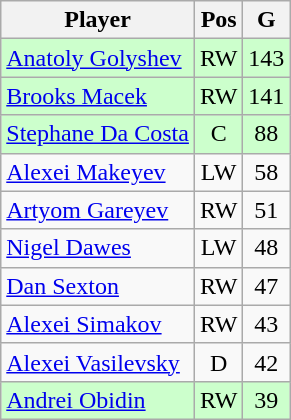<table class="wikitable">
<tr>
<th>Player</th>
<th>Pos</th>
<th>G</th>
</tr>
<tr style="text-align:center;" bgcolor="#cfc">
<td style="text-align:left;"> <a href='#'>Anatoly Golyshev</a></td>
<td>RW</td>
<td>143</td>
</tr>
<tr style="text-align:center;" bgcolor="#cfc">
<td style="text-align:left;"> <a href='#'>Brooks Macek</a></td>
<td>RW</td>
<td>141</td>
</tr>
<tr style="text-align:center;" bgcolor="#cfc">
<td style="text-align:left;"> <a href='#'>Stephane Da Costa</a></td>
<td>C</td>
<td>88</td>
</tr>
<tr style="text-align:center;">
<td style="text-align:left;"> <a href='#'>Alexei Makeyev</a></td>
<td>LW</td>
<td>58</td>
</tr>
<tr style="text-align:center;">
<td style="text-align:left;"> <a href='#'>Artyom Gareyev</a></td>
<td>RW</td>
<td>51</td>
</tr>
<tr style="text-align:center;">
<td style="text-align:left;"> <a href='#'>Nigel Dawes</a></td>
<td>LW</td>
<td>48</td>
</tr>
<tr style="text-align:center;">
<td style="text-align:left;"> <a href='#'>Dan Sexton</a></td>
<td>RW</td>
<td>47</td>
</tr>
<tr style="text-align:center;">
<td style="text-align:left;"> <a href='#'>Alexei Simakov</a></td>
<td>RW</td>
<td>43</td>
</tr>
<tr style="text-align:center;">
<td style="text-align:left;"> <a href='#'>Alexei Vasilevsky</a></td>
<td>D</td>
<td>42</td>
</tr>
<tr style="text-align:center;" bgcolor="#cfc">
<td style="text-align:left;"> <a href='#'>Andrei Obidin</a></td>
<td>RW</td>
<td>39</td>
</tr>
</table>
